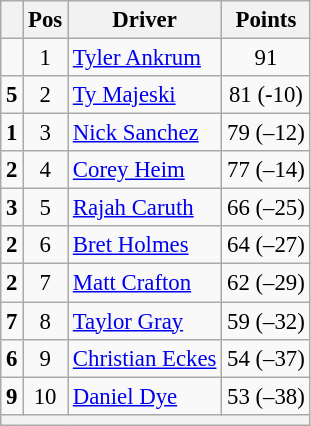<table class="wikitable" style="font-size: 95%;">
<tr>
<th></th>
<th>Pos</th>
<th>Driver</th>
<th>Points</th>
</tr>
<tr>
<td align="left"></td>
<td style="text-align:center;">1</td>
<td><a href='#'>Tyler Ankrum</a></td>
<td style="text-align:center;">91</td>
</tr>
<tr>
<td align="left"> <strong>5</strong></td>
<td style="text-align:center;">2</td>
<td><a href='#'>Ty Majeski</a></td>
<td style="text-align:center;">81 (-10)</td>
</tr>
<tr>
<td align="left"> <strong>1</strong></td>
<td style="text-align:center;">3</td>
<td><a href='#'>Nick Sanchez</a></td>
<td style="text-align:center;">79 (–12)</td>
</tr>
<tr>
<td align="left"> <strong>2</strong></td>
<td style="text-align:center;">4</td>
<td><a href='#'>Corey Heim</a></td>
<td style="text-align:center;">77 (–14)</td>
</tr>
<tr>
<td align="left"> <strong>3</strong></td>
<td style="text-align:center;">5</td>
<td><a href='#'>Rajah Caruth</a></td>
<td style="text-align:center;">66 (–25)</td>
</tr>
<tr>
<td align="left"> <strong>2</strong></td>
<td style="text-align:center;">6</td>
<td><a href='#'>Bret Holmes</a></td>
<td style="text-align:center;">64 (–27)</td>
</tr>
<tr>
<td align="left"> <strong>2</strong></td>
<td style="text-align:center;">7</td>
<td><a href='#'>Matt Crafton</a></td>
<td style="text-align:center;">62 (–29)</td>
</tr>
<tr>
<td align="left"> <strong>7</strong></td>
<td style="text-align:center;">8</td>
<td><a href='#'>Taylor Gray</a></td>
<td style="text-align:center;">59 (–32)</td>
</tr>
<tr>
<td align="left"> <strong>6</strong></td>
<td style="text-align:center;">9</td>
<td><a href='#'>Christian Eckes</a></td>
<td style="text-align:center;">54 (–37)</td>
</tr>
<tr>
<td align="left"> <strong>9</strong></td>
<td style="text-align:center;">10</td>
<td><a href='#'>Daniel Dye</a></td>
<td style="text-align:center;">53 (–38)</td>
</tr>
<tr class="sortbottom">
<th colspan="9"></th>
</tr>
</table>
